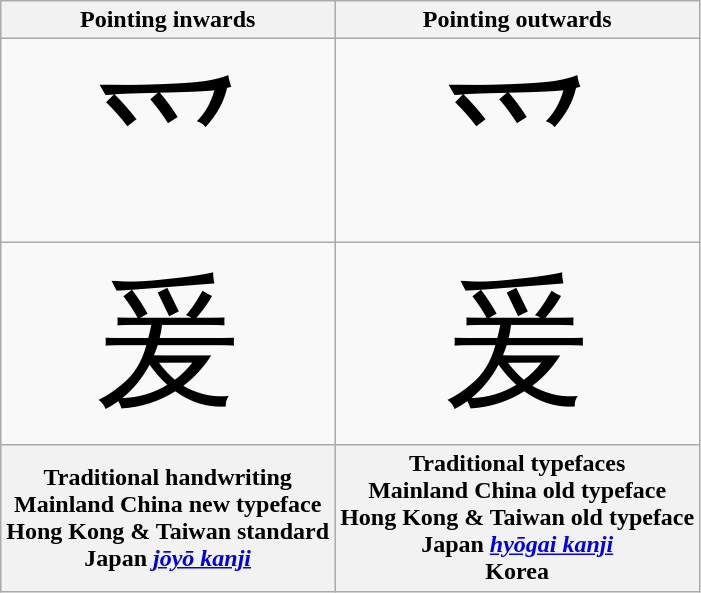<table class="wikitable" style="text-align: center;">
<tr>
<th>Pointing inwards</th>
<th>Pointing outwards</th>
</tr>
<tr style="font-size:6em; font-family:serif; line-height:100%;">
<td lang="zh-cn">爫</td>
<td lang="ja">爫</td>
</tr>
<tr style="font-size:6em; font-family:serif; line-height:100%;">
<td lang="zh-cn">爰</td>
<td lang="ja">爰</td>
</tr>
<tr>
<th>Traditional handwriting<br>Mainland China new typeface<br>Hong Kong & Taiwan standard<br>Japan <em><a href='#'>jōyō kanji</a></em></th>
<th>Traditional typefaces<br>Mainland China old typeface<br>Hong Kong & Taiwan old typeface<br>Japan <em><a href='#'>hyōgai kanji</a></em><br>Korea</th>
</tr>
</table>
